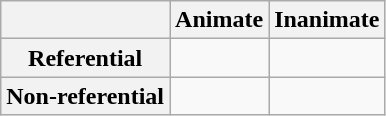<table class="wikitable">
<tr>
<th></th>
<th>Animate</th>
<th>Inanimate</th>
</tr>
<tr>
<th>Referential</th>
<td></td>
<td></td>
</tr>
<tr>
<th>Non-referential</th>
<td></td>
<td></td>
</tr>
</table>
